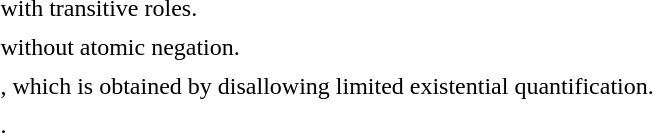<table>
<tr>
<td></td>
<td> with transitive roles.</td>
</tr>
<tr>
<td></td>
<td></td>
</tr>
<tr>
<td></td>
<td> without atomic negation.</td>
</tr>
<tr>
<td></td>
<td></td>
</tr>
<tr>
<td></td>
<td>, which is obtained by disallowing limited existential quantification.</td>
</tr>
<tr>
<td></td>
<td></td>
</tr>
<tr>
<td></td>
<td>.</td>
</tr>
</table>
